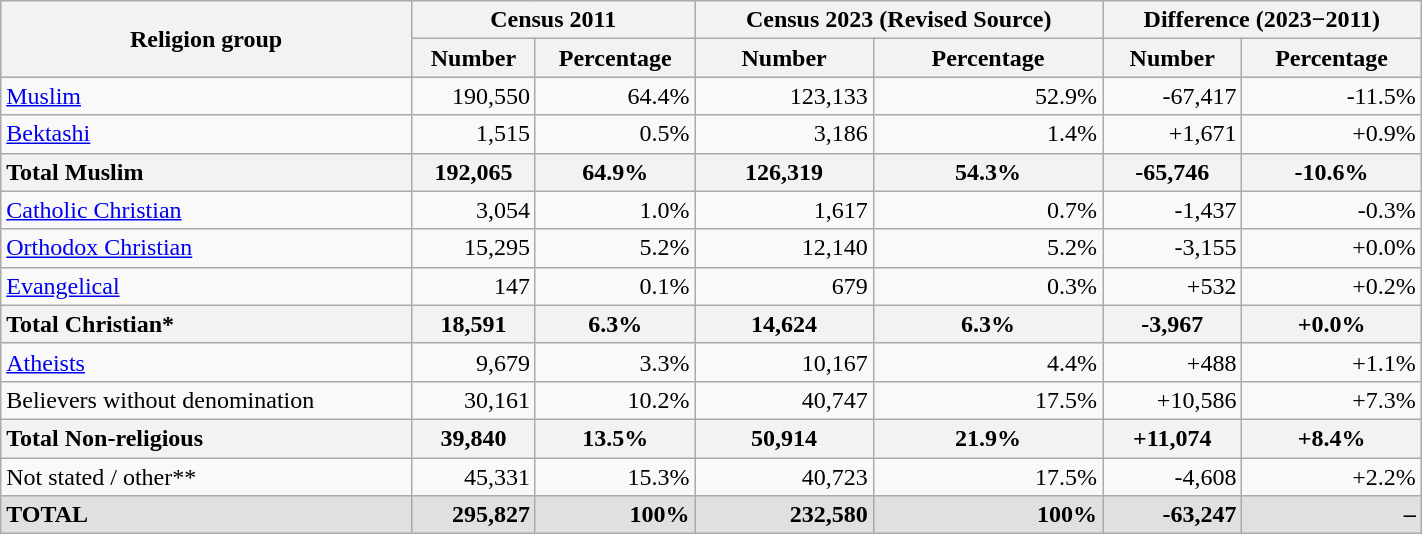<table class="wikitable" style="text-align:right;width: 75%">
<tr style="background:#e0e0e0;">
<th rowspan="2">Religion group</th>
<th colspan="2">Census 2011</th>
<th colspan="2">Census 2023 (Revised Source)</th>
<th colspan="2">Difference (2023−2011)</th>
</tr>
<tr style="background:#e0e0e0;">
<th>Number</th>
<th>Percentage</th>
<th>Number</th>
<th>Percentage</th>
<th>Number</th>
<th>Percentage</th>
</tr>
<tr>
<td style="text-align:left;"><a href='#'>Muslim</a></td>
<td>190,550</td>
<td>64.4%</td>
<td>123,133</td>
<td>52.9%</td>
<td>-67,417</td>
<td>-11.5%</td>
</tr>
<tr>
<td style="text-align:left;"><a href='#'>Bektashi</a></td>
<td>1,515</td>
<td>0.5%</td>
<td>3,186</td>
<td>1.4%</td>
<td>+1,671</td>
<td>+0.9%</td>
</tr>
<tr>
<th style="text-align:left;">Total Muslim</th>
<th>192,065</th>
<th>64.9%</th>
<th>126,319</th>
<th>54.3%</th>
<th>-65,746</th>
<th>-10.6%</th>
</tr>
<tr>
<td style="text-align:left;"><a href='#'>Catholic Christian</a></td>
<td>3,054</td>
<td>1.0%</td>
<td>1,617</td>
<td>0.7%</td>
<td>-1,437</td>
<td>-0.3%</td>
</tr>
<tr>
<td style="text-align:left;"><a href='#'>Orthodox Christian</a></td>
<td>15,295</td>
<td>5.2%</td>
<td>12,140</td>
<td>5.2%</td>
<td>-3,155</td>
<td>+0.0%</td>
</tr>
<tr>
<td style="text-align:left;"><a href='#'>Evangelical</a></td>
<td>147</td>
<td>0.1%</td>
<td>679</td>
<td>0.3%</td>
<td>+532</td>
<td>+0.2%</td>
</tr>
<tr>
<th style="text-align:left;">Total Christian*</th>
<th>18,591</th>
<th>6.3%</th>
<th>14,624</th>
<th>6.3%</th>
<th>-3,967</th>
<th>+0.0%</th>
</tr>
<tr>
<td style="text-align:left;"><a href='#'>Atheists</a></td>
<td>9,679</td>
<td>3.3%</td>
<td>10,167</td>
<td>4.4%</td>
<td>+488</td>
<td>+1.1%</td>
</tr>
<tr>
<td style="text-align:left;">Believers without denomination</td>
<td>30,161</td>
<td>10.2%</td>
<td>40,747</td>
<td>17.5%</td>
<td>+10,586</td>
<td>+7.3%</td>
</tr>
<tr>
<th style="text-align:left;">Total Non-religious</th>
<th>39,840</th>
<th>13.5%</th>
<th>50,914</th>
<th>21.9%</th>
<th>+11,074</th>
<th>+8.4%</th>
</tr>
<tr>
<td style="text-align:left;">Not stated / other**</td>
<td>45,331</td>
<td>15.3%</td>
<td>40,723</td>
<td>17.5%</td>
<td>-4,608</td>
<td>+2.2%</td>
</tr>
<tr style="background:#e0e0e0;">
<td style="text-align:left;"><strong>TOTAL</strong></td>
<td><strong>295,827</strong></td>
<td><strong>100%</strong></td>
<td><strong>232,580</strong></td>
<td><strong>100%</strong></td>
<td><strong>-63,247</strong></td>
<td><strong>–</strong></td>
</tr>
</table>
